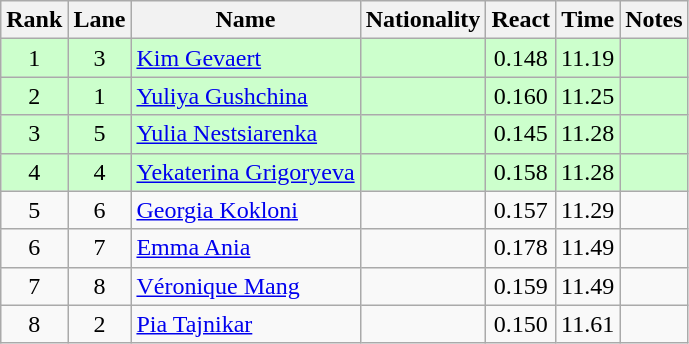<table class="wikitable sortable" style="text-align:center">
<tr>
<th>Rank</th>
<th>Lane</th>
<th>Name</th>
<th>Nationality</th>
<th>React</th>
<th>Time</th>
<th>Notes</th>
</tr>
<tr bgcolor=ccffcc>
<td>1</td>
<td>3</td>
<td align="left"><a href='#'>Kim Gevaert</a></td>
<td align=left></td>
<td>0.148</td>
<td>11.19</td>
<td></td>
</tr>
<tr bgcolor=ccffcc>
<td>2</td>
<td>1</td>
<td align="left"><a href='#'>Yuliya Gushchina</a></td>
<td align=left></td>
<td>0.160</td>
<td>11.25</td>
<td></td>
</tr>
<tr bgcolor=ccffcc>
<td>3</td>
<td>5</td>
<td align="left"><a href='#'>Yulia Nestsiarenka</a></td>
<td align=left></td>
<td>0.145</td>
<td>11.28</td>
<td></td>
</tr>
<tr bgcolor=ccffcc>
<td>4</td>
<td>4</td>
<td align="left"><a href='#'>Yekaterina Grigoryeva</a></td>
<td align=left></td>
<td>0.158</td>
<td>11.28</td>
<td></td>
</tr>
<tr>
<td>5</td>
<td>6</td>
<td align="left"><a href='#'>Georgia Kokloni</a></td>
<td align=left></td>
<td>0.157</td>
<td>11.29</td>
<td></td>
</tr>
<tr>
<td>6</td>
<td>7</td>
<td align="left"><a href='#'>Emma Ania</a></td>
<td align=left></td>
<td>0.178</td>
<td>11.49</td>
<td></td>
</tr>
<tr>
<td>7</td>
<td>8</td>
<td align="left"><a href='#'>Véronique Mang</a></td>
<td align=left></td>
<td>0.159</td>
<td>11.49</td>
<td></td>
</tr>
<tr>
<td>8</td>
<td>2</td>
<td align="left"><a href='#'>Pia Tajnikar</a></td>
<td align=left></td>
<td>0.150</td>
<td>11.61</td>
<td></td>
</tr>
</table>
